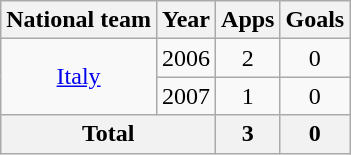<table class="wikitable" style="text-align:center">
<tr>
<th>National team</th>
<th>Year</th>
<th>Apps</th>
<th>Goals</th>
</tr>
<tr>
<td rowspan="2"><a href='#'>Italy</a></td>
<td>2006</td>
<td>2</td>
<td>0</td>
</tr>
<tr>
<td>2007</td>
<td>1</td>
<td>0</td>
</tr>
<tr>
<th colspan="2">Total</th>
<th>3</th>
<th>0</th>
</tr>
</table>
